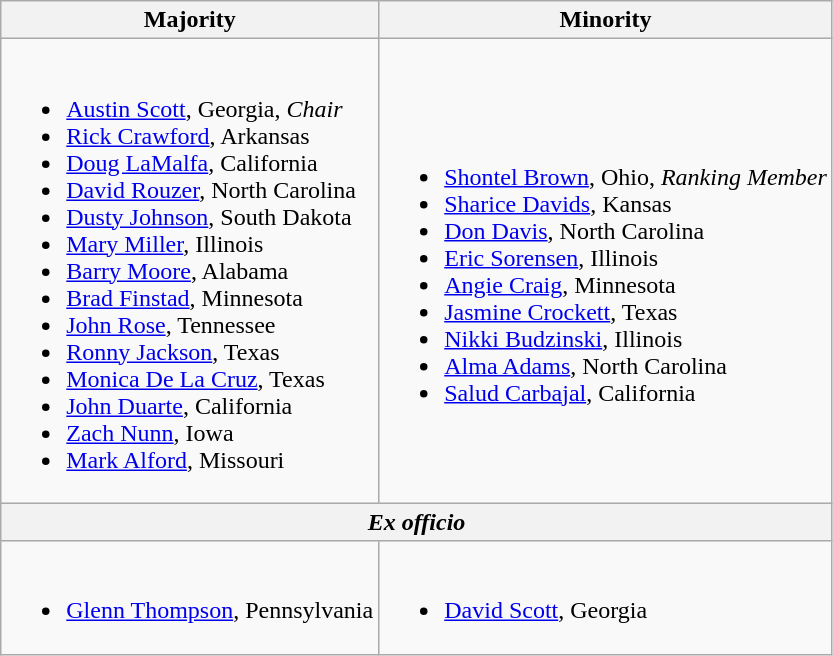<table class=wikitable>
<tr>
<th>Majority</th>
<th>Minority</th>
</tr>
<tr>
<td><br><ul><li><a href='#'>Austin Scott</a>, Georgia, <em>Chair</em></li><li><a href='#'>Rick Crawford</a>, Arkansas</li><li><a href='#'>Doug LaMalfa</a>, California</li><li><a href='#'>David Rouzer</a>, North Carolina</li><li><a href='#'>Dusty Johnson</a>, South Dakota</li><li><a href='#'>Mary Miller</a>, Illinois</li><li><a href='#'>Barry Moore</a>, Alabama</li><li><a href='#'>Brad Finstad</a>, Minnesota</li><li><a href='#'>John Rose</a>, Tennessee</li><li><a href='#'>Ronny Jackson</a>, Texas</li><li><a href='#'>Monica De La Cruz</a>, Texas</li><li><a href='#'>John Duarte</a>, California</li><li><a href='#'>Zach Nunn</a>, Iowa</li><li><a href='#'>Mark Alford</a>, Missouri</li></ul></td>
<td><br><ul><li><a href='#'>Shontel Brown</a>, Ohio, <em>Ranking Member</em></li><li><a href='#'>Sharice Davids</a>, Kansas</li><li><a href='#'>Don Davis</a>, North Carolina</li><li><a href='#'>Eric Sorensen</a>, Illinois</li><li><a href='#'>Angie Craig</a>, Minnesota</li><li><a href='#'>Jasmine Crockett</a>, Texas</li><li><a href='#'>Nikki Budzinski</a>, Illinois</li><li><a href='#'>Alma Adams</a>, North Carolina</li><li><a href='#'>Salud Carbajal</a>, California</li></ul></td>
</tr>
<tr>
<th colspan=2><em>Ex officio</em></th>
</tr>
<tr>
<td><br><ul><li><a href='#'>Glenn Thompson</a>, Pennsylvania</li></ul></td>
<td><br><ul><li><a href='#'>David Scott</a>, Georgia</li></ul></td>
</tr>
</table>
